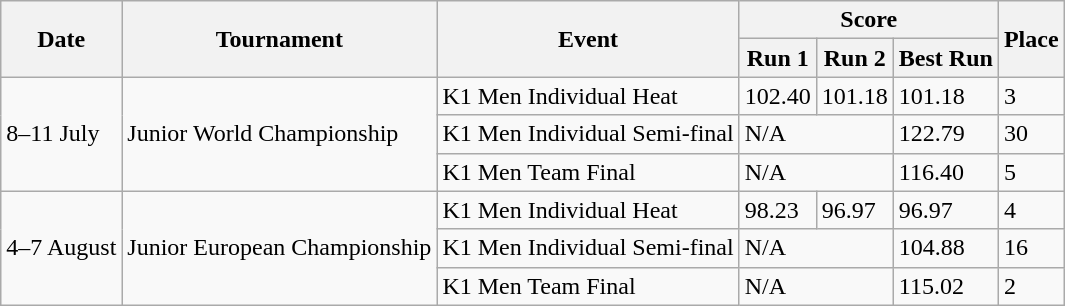<table class="wikitable">
<tr>
<th rowspan="2">Date</th>
<th rowspan="2">Tournament</th>
<th rowspan="2">Event</th>
<th colspan="3">Score</th>
<th rowspan="2">Place</th>
</tr>
<tr>
<th>Run 1</th>
<th>Run 2</th>
<th>Best Run</th>
</tr>
<tr>
<td rowspan="3">8–11 July</td>
<td rowspan="3">Junior World Championship</td>
<td>K1 Men Individual Heat</td>
<td>102.40</td>
<td>101.18</td>
<td>101.18</td>
<td>3</td>
</tr>
<tr>
<td>K1 Men Individual Semi-final</td>
<td colspan="2">N/A</td>
<td>122.79</td>
<td>30</td>
</tr>
<tr>
<td>K1 Men Team Final</td>
<td colspan="2">N/A</td>
<td>116.40</td>
<td>5</td>
</tr>
<tr>
<td rowspan="3">4–7 August</td>
<td rowspan="3">Junior European Championship</td>
<td>K1 Men Individual Heat</td>
<td>98.23</td>
<td>96.97</td>
<td>96.97</td>
<td>4</td>
</tr>
<tr>
<td>K1 Men Individual Semi-final</td>
<td colspan="2">N/A</td>
<td>104.88</td>
<td>16</td>
</tr>
<tr>
<td>K1 Men Team Final</td>
<td colspan="2">N/A</td>
<td>115.02</td>
<td>2</td>
</tr>
</table>
